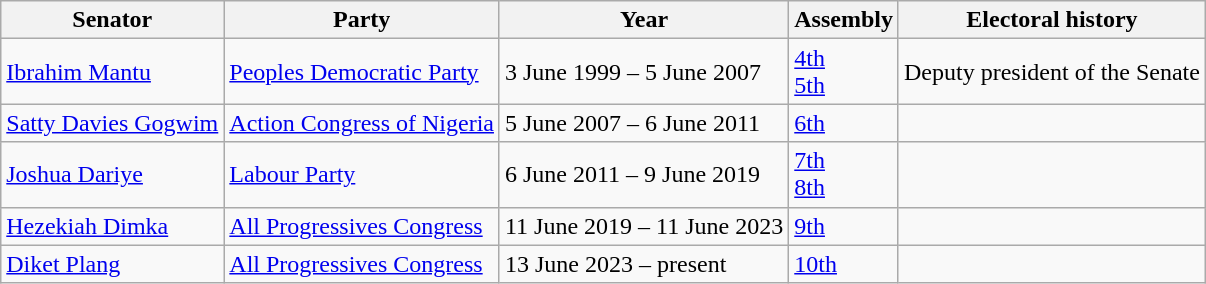<table class="wikitable">
<tr>
<th>Senator</th>
<th>Party</th>
<th>Year</th>
<th>Assembly</th>
<th>Electoral history</th>
</tr>
<tr>
<td><a href='#'>Ibrahim Mantu</a></td>
<td><a href='#'>Peoples Democratic Party</a></td>
<td>3 June 1999 – 5 June 2007</td>
<td><a href='#'>4th</a><br><a href='#'>5th</a></td>
<td>Deputy president of the Senate</td>
</tr>
<tr>
<td><a href='#'>Satty Davies Gogwim</a></td>
<td><a href='#'>Action Congress of Nigeria</a></td>
<td>5 June 2007 – 6 June 2011</td>
<td><a href='#'>6th</a></td>
<td></td>
</tr>
<tr>
<td><a href='#'>Joshua Dariye</a></td>
<td><a href='#'>Labour Party</a></td>
<td>6 June 2011 – 9 June 2019</td>
<td><a href='#'>7th</a><br><a href='#'>8th</a></td>
<td></td>
</tr>
<tr>
<td><a href='#'>Hezekiah Dimka</a></td>
<td><a href='#'>All Progressives Congress</a></td>
<td>11 June 2019 – 11 June 2023</td>
<td><a href='#'>9th</a></td>
<td></td>
</tr>
<tr>
<td><a href='#'>Diket Plang</a></td>
<td><a href='#'>All Progressives Congress</a></td>
<td>13 June 2023 – present</td>
<td><a href='#'>10th</a></td>
<td></td>
</tr>
</table>
